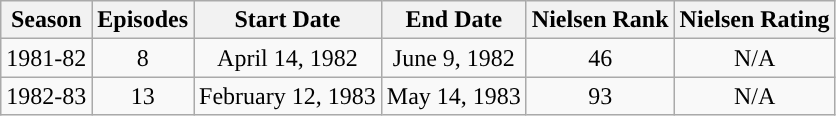<table class="wikitable" style="text-align: center">
<tr>
<th>Season</th>
<th>Episodes</th>
<th>Start Date</th>
<th>End Date</th>
<th>Nielsen Rank</th>
<th>Nielsen Rating</th>
</tr>
<tr>
<td style="text-align:center">1981-82</td>
<td style="text-align:center">8</td>
<td style="text-align:center">April 14, 1982</td>
<td style="text-align:center">June 9, 1982</td>
<td style="text-align:center:">46</td>
<td style="text-align:center">N/A</td>
</tr>
<tr>
<td style="text-align:center">1982-83</td>
<td style="text-align:center">13</td>
<td style="text-align:center">February 12, 1983</td>
<td style="text-align:center">May 14, 1983</td>
<td style="text-align:center:">93</td>
<td style="text-align:center">N/A</td>
</tr>
</table>
